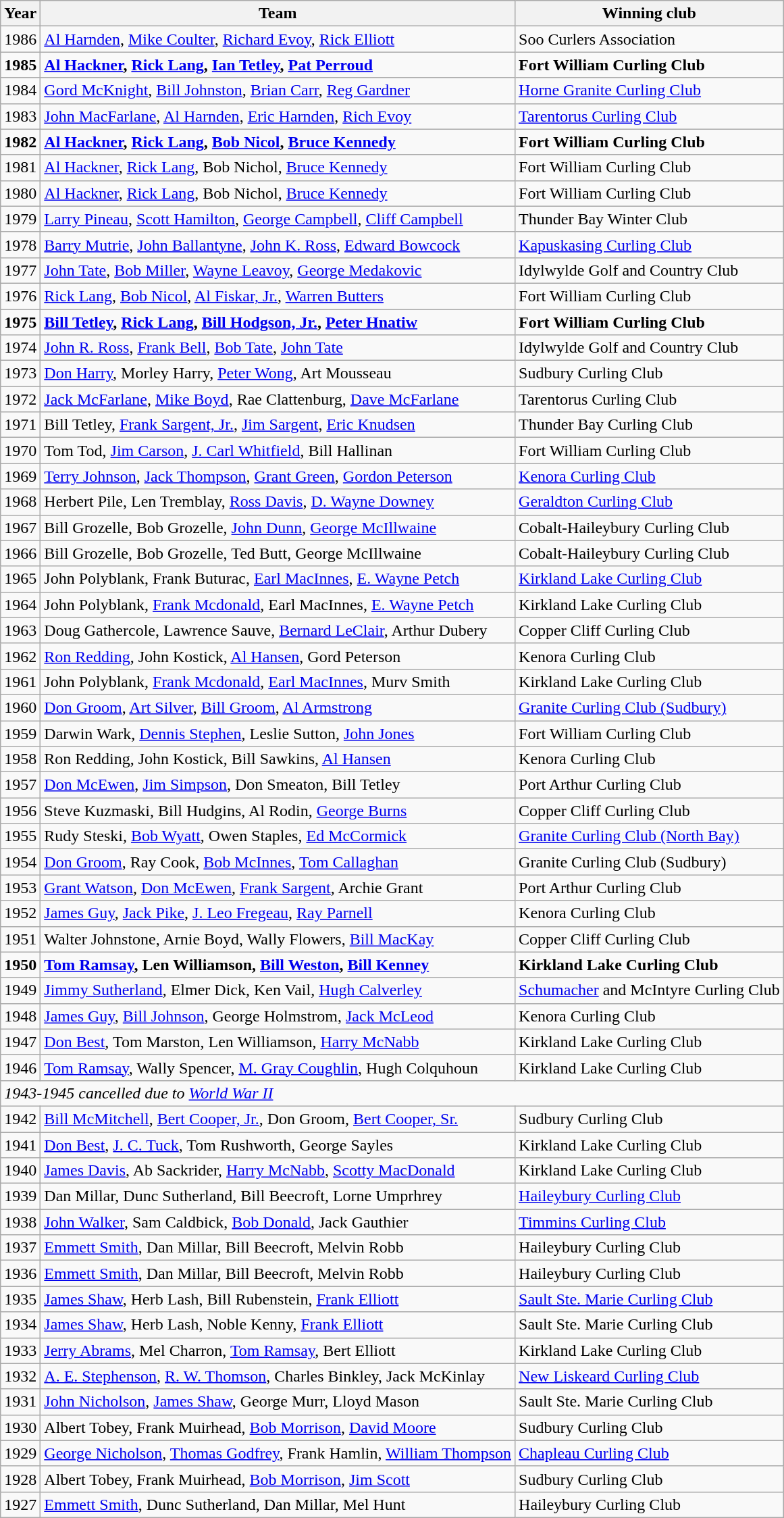<table class="wikitable">
<tr>
<th scope="col">Year</th>
<th scope="col">Team</th>
<th scope="col">Winning club</th>
</tr>
<tr>
<td>1986</td>
<td><a href='#'>Al Harnden</a>, <a href='#'>Mike Coulter</a>, <a href='#'>Richard Evoy</a>, <a href='#'>Rick Elliott</a></td>
<td>Soo Curlers Association</td>
</tr>
<tr>
<td><strong>1985</strong></td>
<td><strong><a href='#'>Al Hackner</a>, <a href='#'>Rick Lang</a>, <a href='#'>Ian Tetley</a>, <a href='#'>Pat Perroud</a> </strong></td>
<td><strong>Fort William Curling Club</strong></td>
</tr>
<tr>
<td>1984</td>
<td><a href='#'>Gord McKnight</a>, <a href='#'>Bill Johnston</a>, <a href='#'>Brian Carr</a>, <a href='#'>Reg Gardner</a></td>
<td><a href='#'>Horne Granite Curling Club</a></td>
</tr>
<tr>
<td>1983</td>
<td><a href='#'>John MacFarlane</a>, <a href='#'>Al Harnden</a>, <a href='#'>Eric Harnden</a>, <a href='#'>Rich Evoy</a></td>
<td><a href='#'>Tarentorus Curling Club</a></td>
</tr>
<tr>
<td><strong>1982</strong></td>
<td><strong><a href='#'>Al Hackner</a>, <a href='#'>Rick Lang</a>, <a href='#'>Bob Nicol</a>, <a href='#'>Bruce Kennedy</a>  </strong></td>
<td><strong>Fort William Curling Club</strong></td>
</tr>
<tr>
<td>1981</td>
<td><a href='#'>Al Hackner</a>, <a href='#'>Rick Lang</a>, Bob Nichol, <a href='#'>Bruce Kennedy</a></td>
<td>Fort William Curling Club</td>
</tr>
<tr>
<td>1980</td>
<td><a href='#'>Al Hackner</a>, <a href='#'>Rick Lang</a>, Bob Nichol, <a href='#'>Bruce Kennedy</a></td>
<td>Fort William Curling Club</td>
</tr>
<tr>
<td>1979</td>
<td><a href='#'>Larry Pineau</a>, <a href='#'>Scott Hamilton</a>, <a href='#'>George Campbell</a>, <a href='#'>Cliff Campbell</a></td>
<td>Thunder Bay Winter Club</td>
</tr>
<tr>
<td>1978</td>
<td><a href='#'>Barry Mutrie</a>, <a href='#'>John Ballantyne</a>, <a href='#'>John K. Ross</a>, <a href='#'>Edward Bowcock</a></td>
<td><a href='#'>Kapuskasing Curling Club</a></td>
</tr>
<tr>
<td>1977</td>
<td><a href='#'>John Tate</a>, <a href='#'>Bob Miller</a>, <a href='#'>Wayne Leavoy</a>, <a href='#'>George Medakovic</a></td>
<td>Idylwylde Golf and Country Club</td>
</tr>
<tr>
<td>1976</td>
<td><a href='#'>Rick Lang</a>, <a href='#'>Bob Nicol</a>, <a href='#'>Al Fiskar, Jr.</a>, <a href='#'>Warren Butters</a></td>
<td>Fort William Curling Club</td>
</tr>
<tr>
<td><strong>1975</strong></td>
<td><strong><a href='#'>Bill Tetley</a>, <a href='#'>Rick Lang</a>, <a href='#'>Bill Hodgson, Jr.</a>, <a href='#'>Peter Hnatiw</a> </strong></td>
<td><strong>Fort William Curling Club</strong></td>
</tr>
<tr>
<td>1974</td>
<td><a href='#'>John R. Ross</a>, <a href='#'>Frank Bell</a>, <a href='#'>Bob Tate</a>, <a href='#'>John Tate</a></td>
<td>Idylwylde Golf and Country Club</td>
</tr>
<tr>
<td>1973</td>
<td><a href='#'>Don Harry</a>, Morley Harry, <a href='#'>Peter Wong</a>, Art Mousseau</td>
<td>Sudbury Curling Club</td>
</tr>
<tr>
<td>1972</td>
<td><a href='#'>Jack McFarlane</a>, <a href='#'>Mike Boyd</a>, Rae Clattenburg, <a href='#'>Dave McFarlane</a></td>
<td>Tarentorus Curling Club</td>
</tr>
<tr>
<td>1971</td>
<td>Bill Tetley, <a href='#'>Frank Sargent, Jr.</a>, <a href='#'>Jim Sargent</a>, <a href='#'>Eric Knudsen</a></td>
<td>Thunder Bay Curling Club</td>
</tr>
<tr>
<td>1970</td>
<td>Tom Tod, <a href='#'>Jim Carson</a>, <a href='#'>J. Carl Whitfield</a>, Bill Hallinan</td>
<td>Fort William Curling Club</td>
</tr>
<tr>
<td>1969</td>
<td><a href='#'>Terry Johnson</a>, <a href='#'>Jack Thompson</a>, <a href='#'>Grant Green</a>, <a href='#'>Gordon Peterson</a></td>
<td><a href='#'>Kenora Curling Club</a></td>
</tr>
<tr>
<td>1968</td>
<td>Herbert Pile, Len Tremblay, <a href='#'>Ross Davis</a>, <a href='#'>D. Wayne Downey</a></td>
<td><a href='#'>Geraldton Curling Club</a></td>
</tr>
<tr>
<td>1967</td>
<td>Bill Grozelle, Bob Grozelle, <a href='#'>John Dunn</a>, <a href='#'>George McIllwaine</a></td>
<td>Cobalt-Haileybury Curling Club</td>
</tr>
<tr>
<td>1966</td>
<td>Bill Grozelle, Bob Grozelle, Ted Butt, George McIllwaine</td>
<td>Cobalt-Haileybury Curling Club</td>
</tr>
<tr>
<td>1965</td>
<td>John Polyblank, Frank Buturac, <a href='#'>Earl MacInnes</a>, <a href='#'>E. Wayne Petch</a></td>
<td><a href='#'>Kirkland Lake Curling Club</a></td>
</tr>
<tr>
<td>1964</td>
<td>John Polyblank, <a href='#'>Frank Mcdonald</a>, Earl MacInnes, <a href='#'>E. Wayne Petch</a></td>
<td>Kirkland Lake Curling Club</td>
</tr>
<tr>
<td>1963</td>
<td>Doug Gathercole, Lawrence Sauve, <a href='#'>Bernard LeClair</a>, Arthur Dubery</td>
<td>Copper Cliff Curling Club</td>
</tr>
<tr>
<td>1962</td>
<td><a href='#'>Ron Redding</a>, John Kostick, <a href='#'>Al Hansen</a>, Gord Peterson</td>
<td>Kenora Curling Club</td>
</tr>
<tr>
<td>1961</td>
<td>John Polyblank, <a href='#'>Frank Mcdonald</a>, <a href='#'>Earl MacInnes</a>, Murv Smith</td>
<td>Kirkland Lake Curling Club</td>
</tr>
<tr>
<td>1960</td>
<td><a href='#'>Don Groom</a>, <a href='#'>Art Silver</a>, <a href='#'>Bill Groom</a>, <a href='#'>Al Armstrong</a></td>
<td><a href='#'>Granite Curling Club (Sudbury)</a></td>
</tr>
<tr>
<td>1959</td>
<td>Darwin Wark, <a href='#'>Dennis Stephen</a>, Leslie Sutton, <a href='#'>John Jones</a></td>
<td>Fort William Curling Club</td>
</tr>
<tr>
<td>1958</td>
<td>Ron Redding, John Kostick, Bill Sawkins, <a href='#'>Al Hansen</a></td>
<td>Kenora Curling Club</td>
</tr>
<tr>
<td>1957</td>
<td><a href='#'>Don McEwen</a>, <a href='#'>Jim Simpson</a>, Don Smeaton, Bill Tetley</td>
<td>Port Arthur Curling Club</td>
</tr>
<tr>
<td>1956</td>
<td>Steve Kuzmaski, Bill Hudgins, Al Rodin, <a href='#'>George Burns</a></td>
<td>Copper Cliff Curling Club</td>
</tr>
<tr>
<td>1955</td>
<td>Rudy Steski, <a href='#'>Bob Wyatt</a>, Owen Staples, <a href='#'>Ed McCormick</a></td>
<td><a href='#'>Granite Curling Club (North Bay)</a></td>
</tr>
<tr>
<td>1954</td>
<td><a href='#'>Don Groom</a>, Ray Cook, <a href='#'>Bob McInnes</a>, <a href='#'>Tom Callaghan</a></td>
<td>Granite Curling Club (Sudbury)</td>
</tr>
<tr>
<td>1953</td>
<td><a href='#'>Grant Watson</a>, <a href='#'>Don McEwen</a>, <a href='#'>Frank Sargent</a>, Archie Grant</td>
<td>Port Arthur Curling Club</td>
</tr>
<tr>
<td>1952</td>
<td><a href='#'>James Guy</a>, <a href='#'>Jack Pike</a>, <a href='#'>J. Leo Fregeau</a>, <a href='#'>Ray Parnell</a></td>
<td>Kenora Curling Club</td>
</tr>
<tr>
<td>1951</td>
<td>Walter Johnstone, Arnie Boyd, Wally Flowers, <a href='#'>Bill MacKay</a></td>
<td>Copper Cliff Curling Club</td>
</tr>
<tr>
<td><strong>1950</strong></td>
<td><strong><a href='#'>Tom Ramsay</a>, Len Williamson, <a href='#'>Bill Weston</a>, <a href='#'>Bill Kenney</a>  </strong></td>
<td><strong>Kirkland Lake Curling Club</strong></td>
</tr>
<tr>
<td>1949</td>
<td><a href='#'>Jimmy Sutherland</a>, Elmer Dick, Ken Vail, <a href='#'>Hugh Calverley</a></td>
<td><a href='#'>Schumacher</a> and McIntyre Curling Club</td>
</tr>
<tr>
<td>1948</td>
<td><a href='#'>James Guy</a>, <a href='#'>Bill Johnson</a>, George Holmstrom, <a href='#'>Jack McLeod</a></td>
<td>Kenora Curling Club</td>
</tr>
<tr>
<td>1947</td>
<td><a href='#'>Don Best</a>, Tom Marston, Len Williamson, <a href='#'>Harry McNabb</a></td>
<td>Kirkland Lake Curling Club</td>
</tr>
<tr>
<td>1946</td>
<td><a href='#'>Tom Ramsay</a>, Wally Spencer, <a href='#'>M. Gray Coughlin</a>, Hugh Colquhoun</td>
<td>Kirkland Lake Curling Club</td>
</tr>
<tr>
<td colspan="3"><em>1943-1945 cancelled due to <a href='#'>World War II</a></em></td>
</tr>
<tr>
<td>1942</td>
<td><a href='#'>Bill McMitchell</a>, <a href='#'>Bert Cooper, Jr.</a>, Don Groom, <a href='#'>Bert Cooper, Sr.</a></td>
<td>Sudbury Curling Club</td>
</tr>
<tr>
<td>1941</td>
<td><a href='#'>Don Best</a>, <a href='#'>J. C. Tuck</a>, Tom Rushworth, George Sayles</td>
<td>Kirkland Lake Curling Club</td>
</tr>
<tr>
<td>1940</td>
<td><a href='#'>James Davis</a>, Ab Sackrider, <a href='#'>Harry McNabb</a>, <a href='#'>Scotty MacDonald</a></td>
<td>Kirkland Lake Curling Club</td>
</tr>
<tr>
<td>1939</td>
<td>Dan Millar, Dunc Sutherland, Bill Beecroft, Lorne Umprhrey</td>
<td><a href='#'>Haileybury Curling Club</a></td>
</tr>
<tr>
<td>1938</td>
<td><a href='#'>John Walker</a>, Sam Caldbick, <a href='#'>Bob Donald</a>, Jack Gauthier</td>
<td><a href='#'>Timmins Curling Club</a></td>
</tr>
<tr>
<td>1937</td>
<td><a href='#'>Emmett Smith</a>, Dan Millar, Bill Beecroft, Melvin Robb</td>
<td>Haileybury Curling Club</td>
</tr>
<tr>
<td>1936</td>
<td><a href='#'>Emmett Smith</a>, Dan Millar, Bill Beecroft, Melvin Robb</td>
<td>Haileybury Curling Club</td>
</tr>
<tr>
<td>1935</td>
<td><a href='#'>James Shaw</a>, Herb Lash, Bill Rubenstein, <a href='#'>Frank Elliott</a></td>
<td><a href='#'>Sault Ste. Marie Curling Club</a></td>
</tr>
<tr>
<td>1934</td>
<td><a href='#'>James Shaw</a>, Herb Lash, Noble Kenny, <a href='#'>Frank Elliott</a></td>
<td>Sault Ste. Marie Curling Club</td>
</tr>
<tr>
<td>1933</td>
<td><a href='#'>Jerry Abrams</a>, Mel Charron, <a href='#'>Tom Ramsay</a>, Bert Elliott</td>
<td>Kirkland Lake Curling Club</td>
</tr>
<tr>
<td>1932</td>
<td><a href='#'>A. E. Stephenson</a>, <a href='#'>R. W. Thomson</a>, Charles Binkley, Jack McKinlay</td>
<td><a href='#'>New Liskeard Curling Club</a></td>
</tr>
<tr>
<td>1931</td>
<td><a href='#'>John Nicholson</a>, <a href='#'>James Shaw</a>, George Murr, Lloyd Mason</td>
<td>Sault Ste. Marie Curling Club</td>
</tr>
<tr>
<td>1930</td>
<td>Albert Tobey, Frank Muirhead, <a href='#'>Bob Morrison</a>, <a href='#'>David Moore</a></td>
<td>Sudbury Curling Club</td>
</tr>
<tr>
<td>1929</td>
<td><a href='#'>George Nicholson</a>, <a href='#'>Thomas Godfrey</a>, Frank Hamlin, <a href='#'>William Thompson</a></td>
<td><a href='#'>Chapleau Curling Club</a></td>
</tr>
<tr>
<td>1928</td>
<td>Albert Tobey, Frank Muirhead, <a href='#'>Bob Morrison</a>, <a href='#'>Jim Scott</a></td>
<td>Sudbury Curling Club</td>
</tr>
<tr>
<td>1927</td>
<td><a href='#'>Emmett Smith</a>, Dunc Sutherland, Dan Millar, Mel Hunt</td>
<td>Haileybury Curling Club</td>
</tr>
</table>
